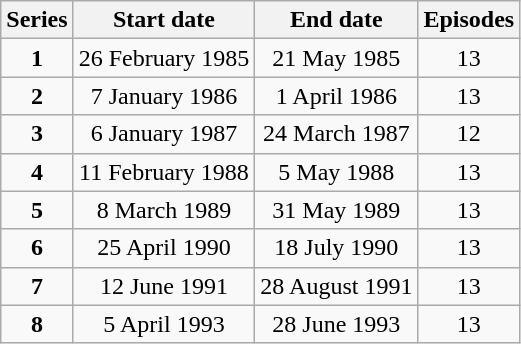<table class="wikitable" style="text-align:center;">
<tr>
<th>Series</th>
<th>Start date</th>
<th>End date</th>
<th>Episodes</th>
</tr>
<tr>
<td><strong>1</strong></td>
<td>26 February 1985</td>
<td>21 May 1985</td>
<td>13</td>
</tr>
<tr>
<td><strong>2</strong></td>
<td>7 January 1986</td>
<td>1 April 1986</td>
<td>13</td>
</tr>
<tr>
<td><strong>3</strong></td>
<td>6 January 1987</td>
<td>24 March 1987</td>
<td>12</td>
</tr>
<tr>
<td><strong>4</strong></td>
<td>11 February 1988</td>
<td>5 May 1988</td>
<td>13</td>
</tr>
<tr>
<td><strong>5</strong></td>
<td>8 March 1989</td>
<td>31 May 1989</td>
<td>13</td>
</tr>
<tr>
<td><strong>6</strong></td>
<td>25 April 1990</td>
<td>18 July 1990</td>
<td>13</td>
</tr>
<tr>
<td><strong>7</strong></td>
<td>12 June 1991</td>
<td>28 August 1991</td>
<td>13</td>
</tr>
<tr>
<td><strong>8</strong></td>
<td>5 April 1993</td>
<td>28 June 1993</td>
<td>13</td>
</tr>
</table>
